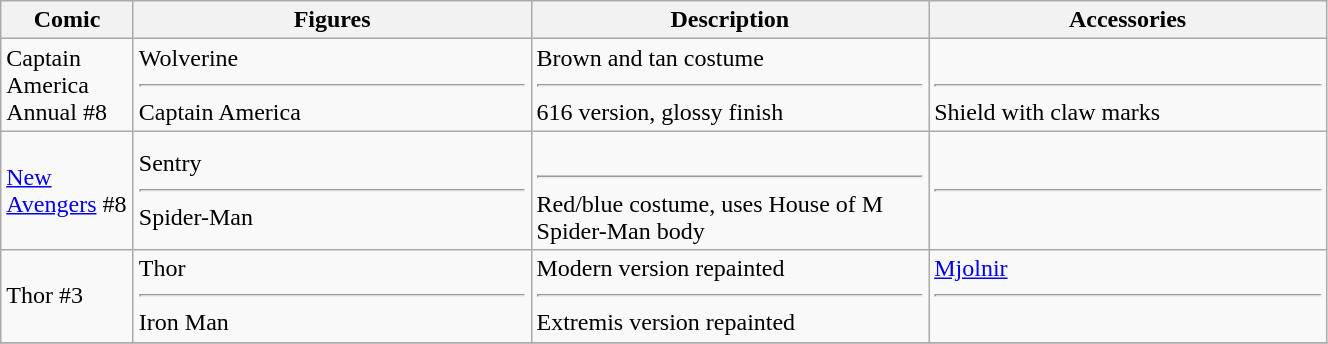<table class="wikitable" width="70%">
<tr>
<th width=10%>Comic</th>
<th width=30%>Figures</th>
<th width=30%>Description</th>
<th width=30%>Accessories</th>
</tr>
<tr>
<td>Captain America Annual #8</td>
<td>Wolverine<hr>Captain America</td>
<td>Brown and tan costume<hr>616 version, glossy finish</td>
<td> <hr>Shield with claw marks</td>
</tr>
<tr>
<td><a href='#'>New Avengers</a> #8</td>
<td>Sentry<hr>Spider-Man</td>
<td> <hr>Red/blue costume, uses House of M Spider-Man body</td>
<td> <hr> </td>
</tr>
<tr>
<td>Thor #3</td>
<td>Thor<hr>Iron Man</td>
<td>Modern version repainted<hr>Extremis version repainted</td>
<td><a href='#'>Mjolnir</a><hr> </td>
</tr>
<tr>
</tr>
</table>
